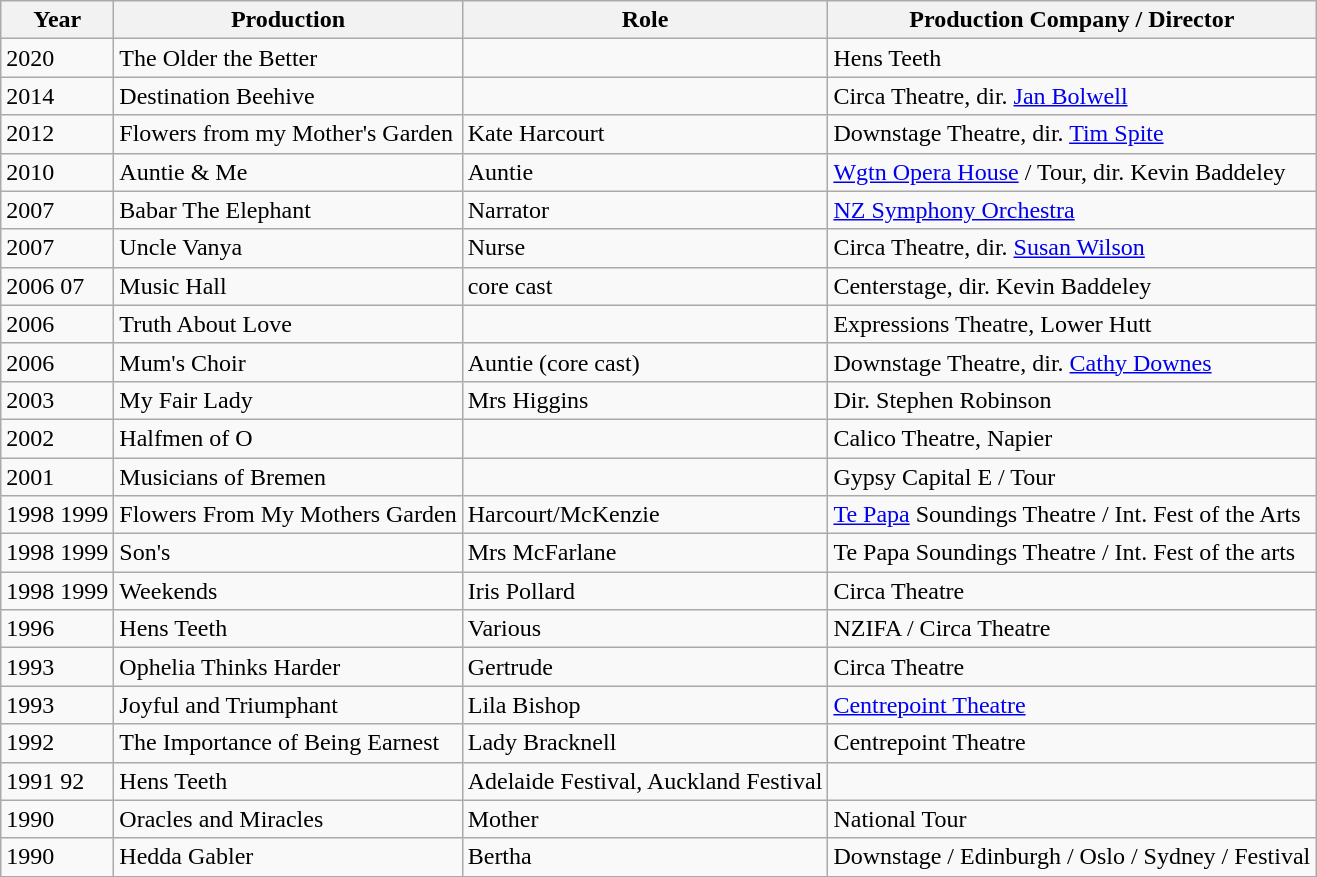<table class="wikitable">
<tr>
<th>Year</th>
<th>Production</th>
<th>Role</th>
<th>Production Company / Director</th>
</tr>
<tr>
<td>2020</td>
<td>The Older the Better</td>
<td></td>
<td>Hens Teeth</td>
</tr>
<tr>
<td>2014</td>
<td>Destination Beehive</td>
<td></td>
<td>Circa Theatre, dir. <a href='#'>Jan Bolwell</a></td>
</tr>
<tr>
<td>2012</td>
<td>Flowers from my Mother's Garden</td>
<td>Kate Harcourt</td>
<td>Downstage Theatre, dir. <a href='#'>Tim Spite</a></td>
</tr>
<tr>
<td>2010</td>
<td>Auntie & Me</td>
<td>Auntie</td>
<td><a href='#'>Wgtn Opera House</a> / Tour, dir. Kevin Baddeley</td>
</tr>
<tr>
<td>2007</td>
<td>Babar The Elephant</td>
<td>Narrator</td>
<td><a href='#'>NZ Symphony Orchestra</a></td>
</tr>
<tr>
<td>2007</td>
<td>Uncle Vanya</td>
<td>Nurse</td>
<td>Circa Theatre, dir. <a href='#'>Susan Wilson</a></td>
</tr>
<tr>
<td>2006 07</td>
<td>Music Hall</td>
<td>core cast</td>
<td>Centerstage, dir. Kevin Baddeley</td>
</tr>
<tr>
<td>2006</td>
<td>Truth About Love</td>
<td></td>
<td>Expressions Theatre, Lower Hutt</td>
</tr>
<tr>
<td>2006</td>
<td>Mum's Choir</td>
<td>Auntie (core cast)</td>
<td>Downstage Theatre, dir. <a href='#'>Cathy Downes</a></td>
</tr>
<tr>
<td>2003</td>
<td>My Fair Lady</td>
<td>Mrs Higgins</td>
<td>Dir. Stephen Robinson</td>
</tr>
<tr>
<td>2002</td>
<td>Halfmen of O</td>
<td></td>
<td>Calico Theatre, Napier</td>
</tr>
<tr>
<td>2001</td>
<td>Musicians of Bremen</td>
<td></td>
<td>Gypsy Capital E / Tour</td>
</tr>
<tr>
<td>1998 1999</td>
<td>Flowers From My Mothers Garden</td>
<td>Harcourt/McKenzie</td>
<td><a href='#'>Te Papa</a> Soundings Theatre / Int. Fest of the Arts</td>
</tr>
<tr>
<td>1998 1999</td>
<td>Son's</td>
<td>Mrs McFarlane</td>
<td>Te Papa Soundings Theatre / Int. Fest of the arts</td>
</tr>
<tr>
<td>1998 1999</td>
<td>Weekends</td>
<td>Iris Pollard</td>
<td>Circa Theatre</td>
</tr>
<tr>
<td>1996</td>
<td>Hens Teeth</td>
<td>Various</td>
<td>NZIFA / Circa Theatre</td>
</tr>
<tr>
<td>1993</td>
<td>Ophelia Thinks Harder</td>
<td>Gertrude</td>
<td>Circa Theatre</td>
</tr>
<tr>
<td>1993</td>
<td>Joyful and Triumphant</td>
<td>Lila Bishop</td>
<td><a href='#'>Centrepoint Theatre</a></td>
</tr>
<tr>
<td>1992</td>
<td>The Importance of Being Earnest</td>
<td>Lady Bracknell</td>
<td>Centrepoint Theatre</td>
</tr>
<tr>
<td>1991 92</td>
<td>Hens Teeth</td>
<td>Adelaide Festival, Auckland Festival</td>
<td></td>
</tr>
<tr>
<td>1990</td>
<td>Oracles and Miracles</td>
<td>Mother</td>
<td>National Tour</td>
</tr>
<tr>
<td>1990</td>
<td>Hedda Gabler</td>
<td>Bertha</td>
<td>Downstage / Edinburgh / Oslo / Sydney / Festival</td>
</tr>
</table>
